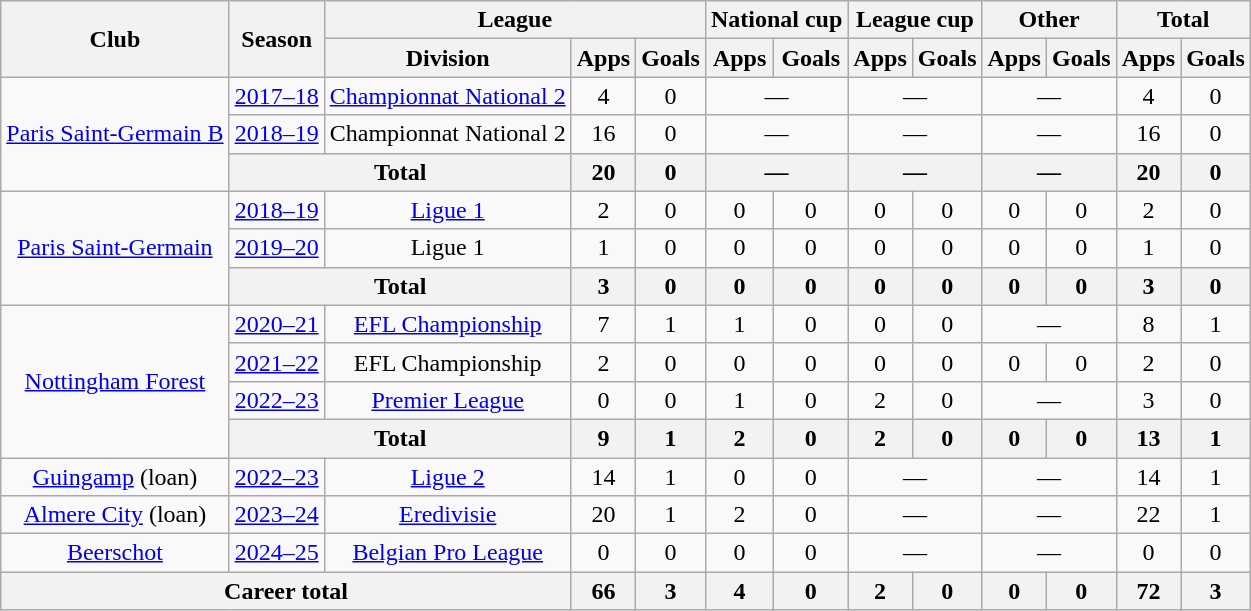<table class="wikitable" style="text-align:center">
<tr>
<th rowspan="2">Club</th>
<th rowspan="2">Season</th>
<th colspan="3">League</th>
<th colspan="2">National cup</th>
<th colspan="2">League cup</th>
<th colspan="2">Other</th>
<th colspan="2">Total</th>
</tr>
<tr>
<th>Division</th>
<th>Apps</th>
<th>Goals</th>
<th>Apps</th>
<th>Goals</th>
<th>Apps</th>
<th>Goals</th>
<th>Apps</th>
<th>Goals</th>
<th>Apps</th>
<th>Goals</th>
</tr>
<tr>
<td rowspan="3"><a href='#'>Paris Saint-Germain B</a></td>
<td><a href='#'>2017–18</a></td>
<td><a href='#'>Championnat National 2</a></td>
<td>4</td>
<td>0</td>
<td colspan="2">—</td>
<td colspan="2">—</td>
<td colspan="2">—</td>
<td>4</td>
<td>0</td>
</tr>
<tr>
<td><a href='#'>2018–19</a></td>
<td>Championnat National 2</td>
<td>16</td>
<td>0</td>
<td colspan="2">—</td>
<td colspan="2">—</td>
<td colspan="2">—</td>
<td>16</td>
<td>0</td>
</tr>
<tr>
<th colspan="2">Total</th>
<th>20</th>
<th>0</th>
<th colspan="2">—</th>
<th colspan="2">—</th>
<th colspan="2">—</th>
<th>20</th>
<th>0</th>
</tr>
<tr>
<td rowspan="3"><a href='#'>Paris Saint-Germain</a></td>
<td><a href='#'>2018–19</a></td>
<td><a href='#'>Ligue 1</a></td>
<td>2</td>
<td>0</td>
<td>0</td>
<td>0</td>
<td>0</td>
<td>0</td>
<td>0</td>
<td>0</td>
<td>2</td>
<td>0</td>
</tr>
<tr>
<td><a href='#'>2019–20</a></td>
<td>Ligue 1</td>
<td>1</td>
<td>0</td>
<td>0</td>
<td>0</td>
<td>0</td>
<td>0</td>
<td>0</td>
<td>0</td>
<td>1</td>
<td>0</td>
</tr>
<tr>
<th colspan="2">Total</th>
<th>3</th>
<th>0</th>
<th>0</th>
<th>0</th>
<th>0</th>
<th>0</th>
<th>0</th>
<th>0</th>
<th>3</th>
<th>0</th>
</tr>
<tr>
<td rowspan="4"><a href='#'>Nottingham Forest</a></td>
<td><a href='#'>2020–21</a></td>
<td><a href='#'>EFL Championship</a></td>
<td>7</td>
<td>1</td>
<td>1</td>
<td>0</td>
<td>0</td>
<td>0</td>
<td colspan="2">—</td>
<td>8</td>
<td>1</td>
</tr>
<tr>
<td><a href='#'>2021–22</a></td>
<td>EFL Championship</td>
<td>2</td>
<td>0</td>
<td>0</td>
<td>0</td>
<td>0</td>
<td>0</td>
<td>0</td>
<td>0</td>
<td>2</td>
<td>0</td>
</tr>
<tr>
<td><a href='#'>2022–23</a></td>
<td><a href='#'>Premier League</a></td>
<td>0</td>
<td>0</td>
<td>1</td>
<td>0</td>
<td>2</td>
<td>0</td>
<td colspan="2">—</td>
<td>3</td>
<td>0</td>
</tr>
<tr>
<th colspan="2">Total</th>
<th>9</th>
<th>1</th>
<th>2</th>
<th>0</th>
<th>2</th>
<th>0</th>
<th>0</th>
<th>0</th>
<th>13</th>
<th>1</th>
</tr>
<tr>
<td><a href='#'>Guingamp</a> (loan)</td>
<td><a href='#'>2022–23</a></td>
<td><a href='#'>Ligue 2</a></td>
<td>14</td>
<td>1</td>
<td>0</td>
<td>0</td>
<td colspan="2">—</td>
<td colspan="2">—</td>
<td>14</td>
<td>1</td>
</tr>
<tr>
<td><a href='#'>Almere City</a> (loan)</td>
<td><a href='#'>2023–24</a></td>
<td><a href='#'>Eredivisie</a></td>
<td>20</td>
<td>1</td>
<td>2</td>
<td>0</td>
<td colspan="2">—</td>
<td colspan="2">—</td>
<td>22</td>
<td>1</td>
</tr>
<tr>
<td><a href='#'>Beerschot</a></td>
<td><a href='#'>2024–25</a></td>
<td><a href='#'>Belgian Pro League</a></td>
<td>0</td>
<td>0</td>
<td>0</td>
<td>0</td>
<td colspan="2">—</td>
<td colspan="2">—</td>
<td>0</td>
<td>0</td>
</tr>
<tr>
<th colspan="3">Career total</th>
<th>66</th>
<th>3</th>
<th>4</th>
<th>0</th>
<th>2</th>
<th>0</th>
<th>0</th>
<th>0</th>
<th>72</th>
<th>3</th>
</tr>
</table>
